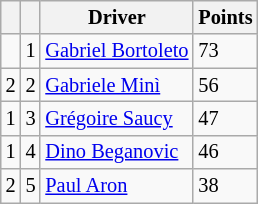<table class="wikitable" style="font-size: 85%;">
<tr>
<th></th>
<th></th>
<th>Driver</th>
<th>Points</th>
</tr>
<tr>
<td align="left"></td>
<td align="center">1</td>
<td> <a href='#'>Gabriel Bortoleto</a></td>
<td>73</td>
</tr>
<tr>
<td align="left"> 2</td>
<td align="center">2</td>
<td> <a href='#'>Gabriele Minì</a></td>
<td>56</td>
</tr>
<tr>
<td align="left"> 1</td>
<td align="center">3</td>
<td> <a href='#'>Grégoire Saucy</a></td>
<td>47</td>
</tr>
<tr>
<td align="left"> 1</td>
<td align="center">4</td>
<td> <a href='#'>Dino Beganovic</a></td>
<td>46</td>
</tr>
<tr>
<td align="left"> 2</td>
<td align="center">5</td>
<td> <a href='#'>Paul Aron</a></td>
<td>38</td>
</tr>
</table>
